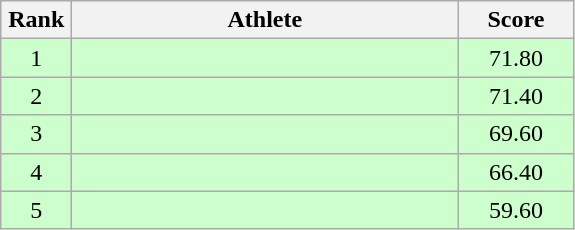<table class=wikitable style="text-align:center">
<tr>
<th width=40>Rank</th>
<th width=250>Athlete</th>
<th width=70>Score</th>
</tr>
<tr bgcolor="ccffcc">
<td>1</td>
<td align=left></td>
<td>71.80</td>
</tr>
<tr bgcolor="ccffcc">
<td>2</td>
<td align=left></td>
<td>71.40</td>
</tr>
<tr bgcolor="ccffcc">
<td>3</td>
<td align=left></td>
<td>69.60</td>
</tr>
<tr bgcolor="ccffcc">
<td>4</td>
<td align=left></td>
<td>66.40</td>
</tr>
<tr bgcolor="ccffcc">
<td>5</td>
<td align=left></td>
<td>59.60</td>
</tr>
</table>
